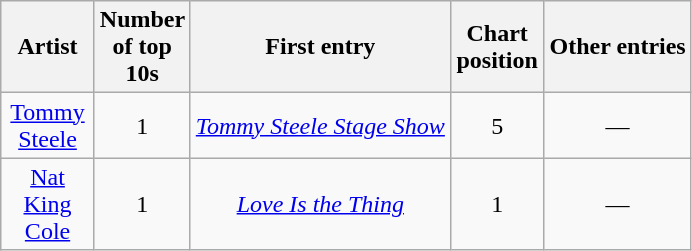<table class="wikitable sortable mw-collapsible mw-collapsed" rowspan="2" style="text-align:center;" background: #f6e39c;>
<tr>
<th scope="col" style="width:55px;">Artist</th>
<th scope="col" style="width:55px;" data-sort-type="number">Number of top 10s</th>
<th scope="col" style="text-align:center;">First entry</th>
<th scope="col" style="width:55px;" data-sort-type="number">Chart position</th>
<th scope="col" style="text-align:center;">Other entries</th>
</tr>
<tr>
<td><a href='#'>Tommy Steele</a></td>
<td>1</td>
<td><em><a href='#'>Tommy Steele Stage Show</a></em></td>
<td>5</td>
<td>—</td>
</tr>
<tr>
<td><a href='#'>Nat King Cole</a></td>
<td>1</td>
<td><em><a href='#'>Love Is the Thing</a></em></td>
<td>1</td>
<td>—</td>
</tr>
</table>
